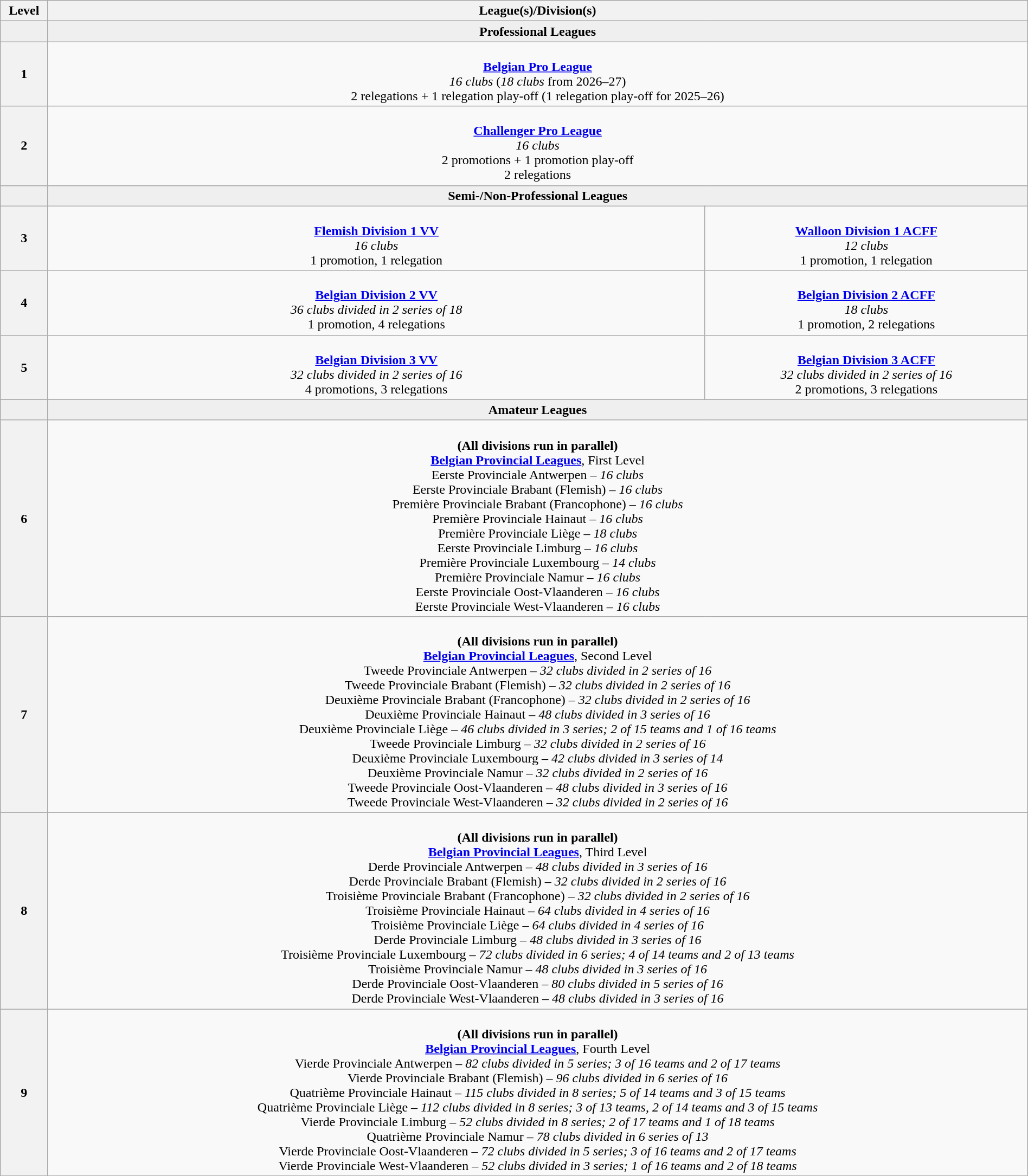<table class="wikitable" style="text-align:center" width="100%">
<tr ---->
<th colspan="1" width="4%">Level</th>
<th colspan="2" width="96%">League(s)/Division(s)</th>
</tr>
<tr style="background:#efefef;">
<td colspan="1" width="4.6%" align="center"></td>
<td colspan="18" width="95.4%" style="text-align:center;"><strong>Professional Leagues</strong></td>
</tr>
<tr>
<th colspan="1" width="4%">1</th>
<td colspan="2" width="96%" align="center"><br><strong><a href='#'>Belgian Pro League</a></strong><br>
<em>16 clubs</em> (<em>18 clubs</em> from 2026–27) <br> 2 relegations + 1 relegation play-off (1 relegation play-off for 2025–26)</td>
</tr>
<tr ---->
<th colspan="1" width="4%">2</th>
<td colspan="2" width="96%" align="center"><br><strong><a href='#'>Challenger Pro League</a></strong><br>
<em>16 clubs</em> <br> 2 promotions + 1 promotion play-off <br> 2 relegations</td>
</tr>
<tr style="background:#efefef;">
<td colspan="1" width="4.6%" align="center"></td>
<td colspan="18" width="95.4%" style="text-align:center;"><strong>Semi-/Non-Professional Leagues</strong></td>
</tr>
<tr ---->
<th colspan="1" width="4%">3</th>
<td width="50%" align="center"><br><strong><a href='#'>Flemish Division 1 VV</a></strong><br>
<em>16 clubs</em> <br> 1 promotion, 1 relegation</td>
<td width="50%" align="center"><br><strong><a href='#'>Walloon Division 1 ACFF</a></strong><br>
<em>12 clubs</em> <br> 1 promotion, 1 relegation</td>
</tr>
<tr ---->
<th colspan="1" width="4%">4</th>
<td width="64%" align="center"><br><strong><a href='#'>Belgian Division 2 VV</a></strong><br>
<em>36 clubs divided in 2 series of 18</em> <br> 1 promotion, 4 relegations</td>
<td width="30%" align="center"><br><strong><a href='#'>Belgian Division 2 ACFF</a></strong><br>
<em>18 clubs</em> <br> 1 promotion, 2 relegations</td>
</tr>
<tr ---->
<th colspan="1" width="4%">5</th>
<td width="50%" align="center"><br><strong><a href='#'>Belgian Division 3 VV</a></strong><br>
<em>32 clubs divided in 2 series of 16</em> <br> 4 promotions, 3 relegations</td>
<td width="50%" align="center"><br><strong><a href='#'>Belgian Division 3 ACFF</a></strong><br>
<em>32 clubs divided in 2 series of 16</em> <br> 2 promotions, 3 relegations</td>
</tr>
<tr style="background:#efefef;">
<td colspan="1" width="4.6%" align="center"></td>
<td colspan="18" width="95.4%" style="text-align:center;"><strong>Amateur Leagues</strong></td>
</tr>
<tr ---->
<th colspan="1" width="4%">6</th>
<td colspan="2" width="96%"><br><strong>(All divisions run in parallel)</strong><br>
<strong><a href='#'>Belgian Provincial Leagues</a></strong>, First Level<br>
Eerste Provinciale  Antwerpen – <em>16 clubs</em><br>
Eerste Provinciale  Brabant (Flemish) – <em>16 clubs</em><br>
Première Provinciale  Brabant (Francophone) – <em>16 clubs</em><br>
Première Provinciale  Hainaut – <em>16 clubs</em><br>
Première Provinciale  Liège – <em>18 clubs</em><br>
Eerste Provinciale  Limburg – <em>16 clubs</em><br>
Première Provinciale  Luxembourg – <em>14 clubs</em><br>
Première Provinciale  Namur – <em>16 clubs</em><br>
Eerste Provinciale  Oost-Vlaanderen – <em>16 clubs</em><br>
Eerste Provinciale  West-Vlaanderen – <em>16 clubs</em><br></td>
</tr>
<tr ---->
<th colspan="1" width="4%">7</th>
<td colspan="2" width="96%"><br><strong>(All divisions run in parallel)</strong><br>
<strong><a href='#'>Belgian Provincial Leagues</a></strong>, Second Level<br>
Tweede Provinciale  Antwerpen – <em>32 clubs divided in 2 series of 16</em><br> 
Tweede Provinciale  Brabant (Flemish) – <em>32 clubs divided in 2 series of 16</em><br>
Deuxième Provinciale Brabant (Francophone) – <em>32 clubs divided in 2 series of 16</em><br>
Deuxième Provinciale Hainaut – <em>48 clubs divided in 3 series of 16</em><br>
Deuxième Provinciale Liège – <em>46 clubs divided in 3 series; 2 of 15 teams and 1 of 16 teams</em><br>
Tweede Provinciale  Limburg – <em>32 clubs divided in 2 series of 16</em><br>
Deuxième Provinciale Luxembourg – <em>42 clubs divided in 3 series of 14</em><br>
Deuxième Provinciale Namur – <em>32 clubs divided in 2 series of 16</em><br>
Tweede Provinciale  Oost-Vlaanderen – <em>48 clubs divided in 3 series of 16</em><br>
Tweede Provinciale  West-Vlaanderen – <em>32 clubs divided in 2 series of 16</em><br></td>
</tr>
<tr ---->
<th colspan="1" width="4%">8</th>
<td colspan="2" width="96%"><br><strong>(All divisions run in parallel)</strong><br>
<strong><a href='#'>Belgian Provincial Leagues</a></strong>, Third Level<br>
Derde Provinciale  Antwerpen – <em>48 clubs divided in 3 series of 16</em><br> 
Derde Provinciale  Brabant (Flemish) – <em>32 clubs divided in 2 series of 16</em><br>
Troisième Provinciale Brabant (Francophone) – <em>32 clubs divided in 2 series of 16</em><br>
Troisième Provinciale Hainaut – <em>64 clubs divided in 4 series of 16</em><br>
Troisième Provinciale Liège – <em>64 clubs divided in 4 series of 16</em><br>
Derde Provinciale  Limburg – <em>48 clubs divided in 3 series of 16</em><br>
Troisième Provinciale Luxembourg – <em>72 clubs divided in 6 series; 4 of 14 teams and 2 of 13 teams</em><br>
Troisième Provinciale Namur – <em>48 clubs divided in 3 series of 16</em><br>
Derde Provinciale  Oost-Vlaanderen – <em>80 clubs divided in 5 series of 16</em><br>
Derde Provinciale  West-Vlaanderen – <em>48 clubs divided in 3 series of 16</em><br></td>
</tr>
<tr ---->
<th colspan="1" width="4%">9</th>
<td colspan="2" width="96%"><br><strong>(All divisions run in parallel)</strong><br>
<strong><a href='#'>Belgian Provincial Leagues</a></strong>, Fourth Level<br>
Vierde Provinciale  Antwerpen – <em>82 clubs divided in 5 series; 3 of 16 teams and 2 of 17 teams</em><br>
Vierde Provinciale  Brabant (Flemish) – <em>96 clubs divided in 6 series of 16</em><br>
Quatrième Provinciale Hainaut – <em>115 clubs divided in 8 series; 5 of 14 teams and 3 of 15 teams</em><br>
Quatrième Provinciale Liège – <em>112 clubs divided in 8 series; 3 of 13 teams, 2 of 14 teams and 3 of 15 teams</em><br>
Vierde Provinciale  Limburg – <em>52 clubs divided in 8 series; 2 of 17 teams and 1 of 18 teams</em><br>
Quatrième Provinciale Namur – <em>78 clubs divided in 6 series of 13</em><br>
Vierde Provinciale  Oost-Vlaanderen – <em>72 clubs divided in 5 series; 3 of 16 teams and 2 of 17 teams</em><br>
Vierde Provinciale  West-Vlaanderen – <em>52 clubs divided in 3 series; 1 of 16 teams and 2 of 18 teams</em><br></td>
</tr>
</table>
